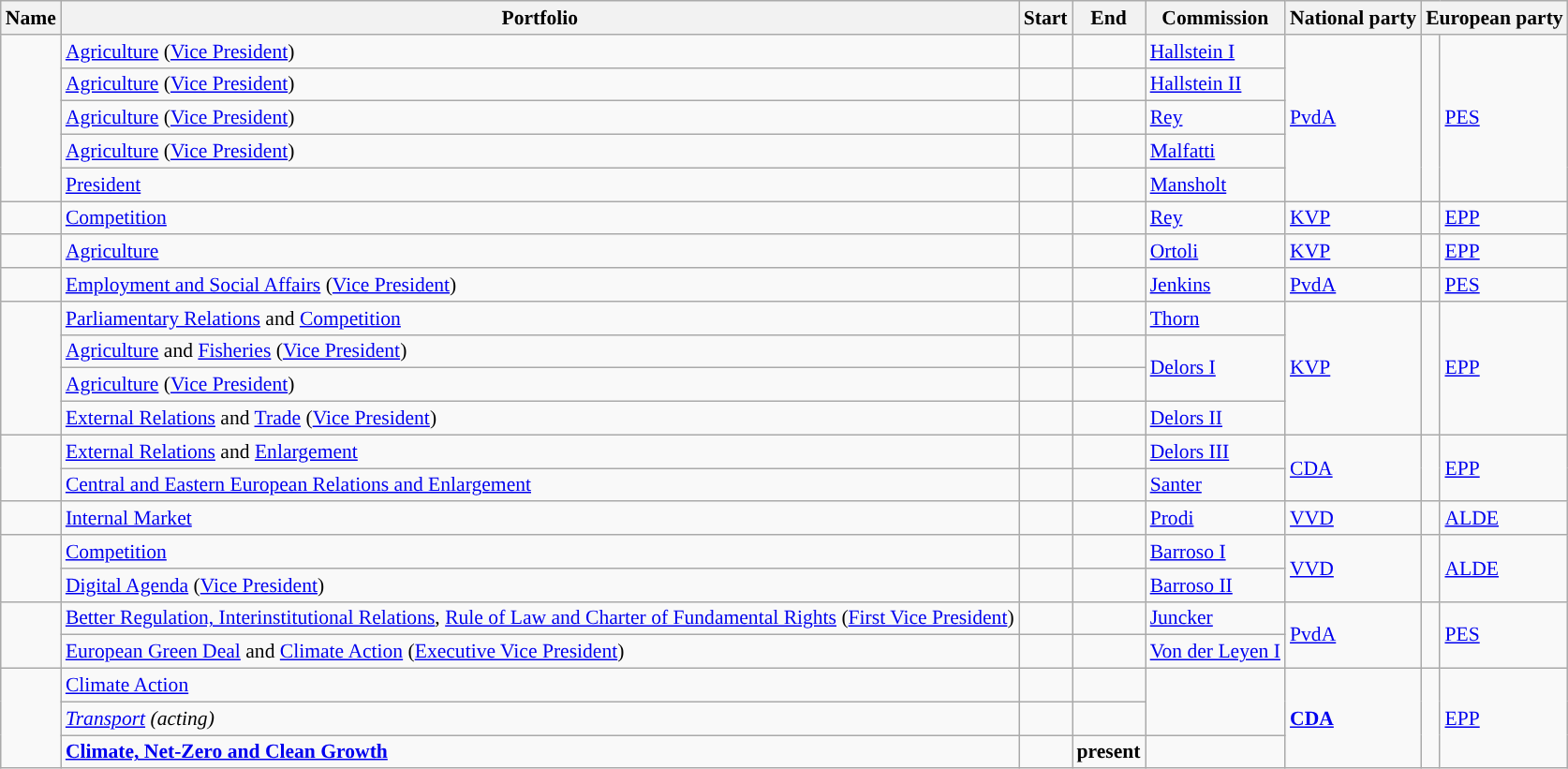<table class="wikitable sortable" style="font-size: 90%;">
<tr>
<th>Name</th>
<th>Portfolio</th>
<th>Start</th>
<th>End</th>
<th>Commission</th>
<th>National party</th>
<th colspan=2>European party</th>
</tr>
<tr>
<td rowspan=5></td>
<td><a href='#'>Agriculture</a> (<a href='#'>Vice President</a>)</td>
<td></td>
<td></td>
<td><a href='#'>Hallstein I</a></td>
<td rowspan=5><a href='#'>PvdA</a></td>
<td rowspan=5 style="background:"></td>
<td rowspan=5><a href='#'>PES</a></td>
</tr>
<tr>
<td><a href='#'>Agriculture</a> (<a href='#'>Vice President</a>)</td>
<td></td>
<td></td>
<td><a href='#'>Hallstein II</a></td>
</tr>
<tr>
<td><a href='#'>Agriculture</a> (<a href='#'>Vice President</a>)</td>
<td></td>
<td></td>
<td><a href='#'>Rey</a></td>
</tr>
<tr>
<td><a href='#'>Agriculture</a> (<a href='#'>Vice President</a>)</td>
<td></td>
<td></td>
<td><a href='#'>Malfatti</a></td>
</tr>
<tr>
<td><a href='#'>President</a></td>
<td></td>
<td></td>
<td><a href='#'>Mansholt</a></td>
</tr>
<tr>
<td></td>
<td><a href='#'>Competition</a></td>
<td></td>
<td></td>
<td><a href='#'>Rey</a></td>
<td><a href='#'>KVP</a></td>
<td style="background:"></td>
<td><a href='#'>EPP</a></td>
</tr>
<tr>
<td></td>
<td><a href='#'>Agriculture</a></td>
<td></td>
<td></td>
<td><a href='#'>Ortoli</a></td>
<td><a href='#'>KVP</a></td>
<td style="background:"></td>
<td><a href='#'>EPP</a></td>
</tr>
<tr>
<td></td>
<td><a href='#'>Employment and Social Affairs</a> (<a href='#'>Vice President</a>)</td>
<td></td>
<td></td>
<td><a href='#'>Jenkins</a></td>
<td><a href='#'>PvdA</a></td>
<td style="background:"></td>
<td><a href='#'>PES</a></td>
</tr>
<tr>
<td rowspan=4></td>
<td><a href='#'>Parliamentary Relations</a> and <a href='#'>Competition</a></td>
<td></td>
<td></td>
<td><a href='#'>Thorn</a></td>
<td rowspan=4><a href='#'>KVP</a></td>
<td rowspan=4 style="background:"></td>
<td rowspan=4><a href='#'>EPP</a></td>
</tr>
<tr>
<td><a href='#'>Agriculture</a> and <a href='#'>Fisheries</a> (<a href='#'>Vice President</a>)</td>
<td></td>
<td></td>
<td rowspan=2><a href='#'>Delors I</a></td>
</tr>
<tr>
<td><a href='#'>Agriculture</a> (<a href='#'>Vice President</a>)</td>
<td></td>
<td></td>
</tr>
<tr>
<td><a href='#'>External Relations</a> and <a href='#'>Trade</a> (<a href='#'>Vice President</a>)</td>
<td></td>
<td></td>
<td><a href='#'>Delors II</a></td>
</tr>
<tr>
<td rowspan=2></td>
<td><a href='#'>External Relations</a> and <a href='#'>Enlargement</a></td>
<td></td>
<td></td>
<td><a href='#'>Delors III</a></td>
<td rowspan=2><a href='#'>CDA</a></td>
<td rowspan=2 style="background:"></td>
<td rowspan=2><a href='#'>EPP</a></td>
</tr>
<tr>
<td><a href='#'>Central and Eastern European Relations and Enlargement</a></td>
<td></td>
<td></td>
<td><a href='#'>Santer</a></td>
</tr>
<tr>
<td></td>
<td><a href='#'>Internal Market</a></td>
<td></td>
<td></td>
<td><a href='#'>Prodi</a></td>
<td><a href='#'>VVD</a></td>
<td style="background:"></td>
<td><a href='#'>ALDE</a></td>
</tr>
<tr>
<td rowspan=2></td>
<td><a href='#'>Competition</a></td>
<td></td>
<td></td>
<td><a href='#'>Barroso I</a></td>
<td rowspan=2><a href='#'>VVD</a></td>
<td rowspan=2 style="background:"></td>
<td rowspan=2><a href='#'>ALDE</a></td>
</tr>
<tr>
<td><a href='#'>Digital Agenda</a> (<a href='#'>Vice President</a>)</td>
<td></td>
<td></td>
<td><a href='#'>Barroso II</a></td>
</tr>
<tr>
<td rowspan=2></td>
<td><a href='#'>Better Regulation, Interinstitutional Relations</a>, <a href='#'>Rule of Law and Charter of Fundamental Rights</a> (<a href='#'>First Vice President</a>)</td>
<td></td>
<td></td>
<td><a href='#'>Juncker</a></td>
<td rowspan=2><a href='#'>PvdA</a></td>
<td rowspan=2 style="background:"></td>
<td rowspan=2><a href='#'>PES</a></td>
</tr>
<tr>
<td><a href='#'>European Green Deal</a> and <a href='#'>Climate Action</a> (<a href='#'>Executive Vice President</a>)</td>
<td></td>
<td></td>
<td><a href='#'>Von der Leyen I</a></td>
</tr>
<tr>
<td rowspan=3><strong></strong></td>
<td><a href='#'>Climate Action</a></td>
<td></td>
<td></td>
<td rowspan=2></td>
<td rowspan=3><strong><a href='#'>CDA</a></strong></td>
<td rowspan=3 style="background:"></td>
<td rowspan=3><a href='#'>EPP</a></td>
</tr>
<tr>
<td><em><a href='#'>Transport</a> (acting)</em></td>
<td><em></em></td>
<td><em></em></td>
</tr>
<tr>
<td><strong><a href='#'>Climate, Net-Zero and Clean Growth</a></strong></td>
<td><strong></strong></td>
<td><strong>present</strong></td>
<td rowspan=2><strong></strong></td>
</tr>
</table>
